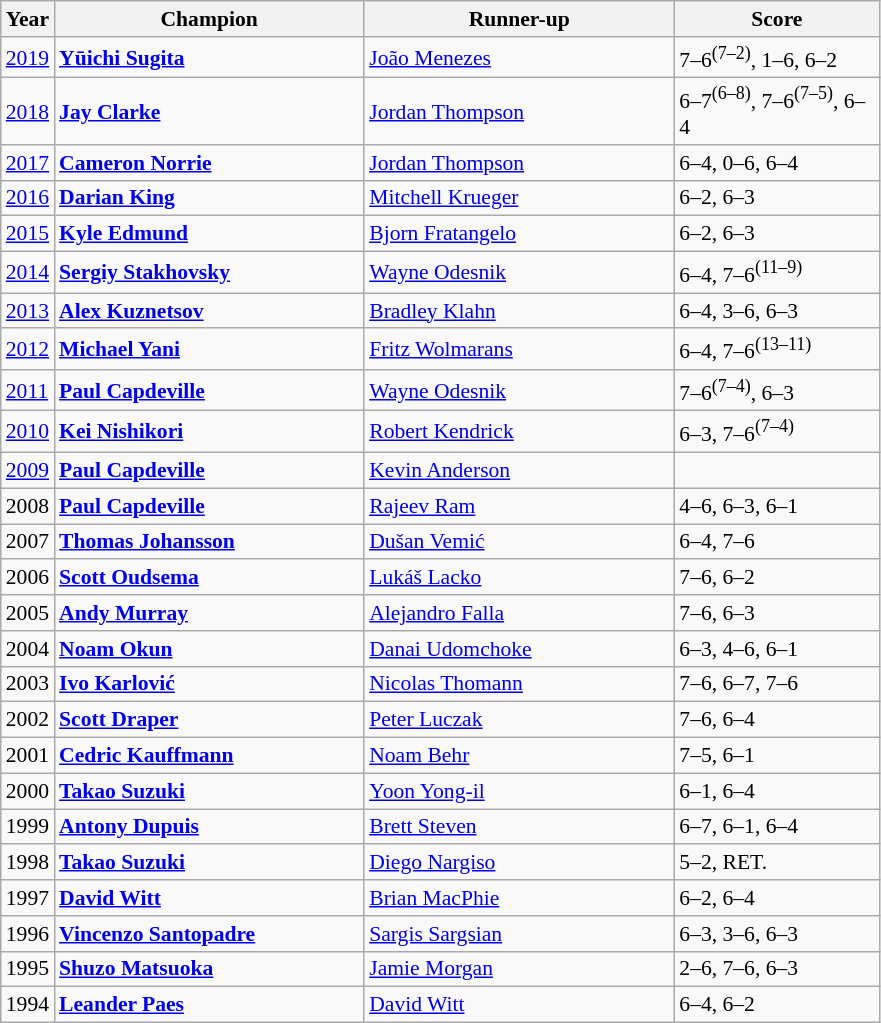<table class="wikitable" style="font-size:90%">
<tr>
<th>Year</th>
<th width="200">Champion</th>
<th width="200">Runner-up</th>
<th width="130">Score</th>
</tr>
<tr>
<td><a href='#'>2019</a></td>
<td> <strong><a href='#'>Yūichi Sugita</a></strong></td>
<td> <a href='#'>João Menezes</a></td>
<td>7–6<sup>(7–2)</sup>, 1–6, 6–2</td>
</tr>
<tr>
<td><a href='#'>2018</a></td>
<td> <strong><a href='#'>Jay Clarke</a></strong></td>
<td> <a href='#'>Jordan Thompson</a></td>
<td>6–7<sup>(6–8)</sup>, 7–6<sup>(7–5)</sup>, 6–4</td>
</tr>
<tr>
<td><a href='#'>2017</a></td>
<td> <strong><a href='#'>Cameron Norrie</a></strong></td>
<td> <a href='#'>Jordan Thompson</a></td>
<td>6–4, 0–6, 6–4</td>
</tr>
<tr>
<td><a href='#'>2016</a></td>
<td> <strong><a href='#'>Darian King</a></strong></td>
<td> <a href='#'>Mitchell Krueger</a></td>
<td>6–2, 6–3</td>
</tr>
<tr>
<td><a href='#'>2015</a></td>
<td> <strong><a href='#'>Kyle Edmund</a></strong></td>
<td> <a href='#'>Bjorn Fratangelo</a></td>
<td>6–2, 6–3</td>
</tr>
<tr>
<td><a href='#'>2014</a></td>
<td> <strong><a href='#'>Sergiy Stakhovsky</a></strong></td>
<td> <a href='#'>Wayne Odesnik</a></td>
<td>6–4, 7–6<sup>(11–9)</sup></td>
</tr>
<tr>
<td><a href='#'>2013</a></td>
<td> <strong><a href='#'>Alex Kuznetsov</a></strong></td>
<td> <a href='#'>Bradley Klahn</a></td>
<td>6–4, 3–6, 6–3</td>
</tr>
<tr>
<td><a href='#'>2012</a></td>
<td> <strong><a href='#'>Michael Yani</a></strong></td>
<td> <a href='#'>Fritz Wolmarans</a></td>
<td>6–4, 7–6<sup>(13–11)</sup></td>
</tr>
<tr>
<td><a href='#'>2011</a></td>
<td> <strong><a href='#'>Paul Capdeville</a></strong></td>
<td> <a href='#'>Wayne Odesnik</a></td>
<td>7–6<sup>(7–4)</sup>, 6–3</td>
</tr>
<tr>
<td><a href='#'>2010</a></td>
<td> <strong><a href='#'>Kei Nishikori</a></strong></td>
<td> <a href='#'>Robert Kendrick</a></td>
<td>6–3, 7–6<sup>(7–4)</sup></td>
</tr>
<tr>
<td><a href='#'>2009</a></td>
<td> <strong><a href='#'>Paul Capdeville</a></strong></td>
<td> <a href='#'>Kevin Anderson</a></td>
<td></td>
</tr>
<tr>
<td>2008</td>
<td> <strong><a href='#'>Paul Capdeville</a></strong></td>
<td> <a href='#'>Rajeev Ram</a></td>
<td>4–6, 6–3, 6–1</td>
</tr>
<tr>
<td>2007</td>
<td> <strong><a href='#'>Thomas Johansson</a></strong></td>
<td> <a href='#'>Dušan Vemić</a></td>
<td>6–4, 7–6</td>
</tr>
<tr>
<td>2006</td>
<td> <strong><a href='#'>Scott Oudsema</a></strong></td>
<td> <a href='#'>Lukáš Lacko</a></td>
<td>7–6, 6–2</td>
</tr>
<tr>
<td>2005</td>
<td> <strong><a href='#'>Andy Murray</a></strong></td>
<td> <a href='#'>Alejandro Falla</a></td>
<td>7–6, 6–3</td>
</tr>
<tr>
<td>2004</td>
<td> <strong><a href='#'>Noam Okun</a></strong></td>
<td> <a href='#'>Danai Udomchoke</a></td>
<td>6–3, 4–6, 6–1</td>
</tr>
<tr>
<td>2003</td>
<td> <strong><a href='#'>Ivo Karlović</a></strong></td>
<td> <a href='#'>Nicolas Thomann</a></td>
<td>7–6, 6–7, 7–6</td>
</tr>
<tr>
<td>2002</td>
<td> <strong><a href='#'>Scott Draper</a></strong></td>
<td> <a href='#'>Peter Luczak</a></td>
<td>7–6, 6–4</td>
</tr>
<tr>
<td>2001</td>
<td> <strong><a href='#'>Cedric Kauffmann</a></strong></td>
<td> <a href='#'>Noam Behr</a></td>
<td>7–5, 6–1</td>
</tr>
<tr>
<td>2000</td>
<td> <strong><a href='#'>Takao Suzuki</a></strong></td>
<td> <a href='#'>Yoon Yong-il</a></td>
<td>6–1, 6–4</td>
</tr>
<tr>
<td>1999</td>
<td> <strong><a href='#'>Antony Dupuis</a></strong></td>
<td> <a href='#'>Brett Steven</a></td>
<td>6–7, 6–1, 6–4</td>
</tr>
<tr>
<td>1998</td>
<td> <strong><a href='#'>Takao Suzuki</a></strong></td>
<td> <a href='#'>Diego Nargiso</a></td>
<td>5–2, RET.</td>
</tr>
<tr>
<td>1997</td>
<td> <strong><a href='#'>David Witt</a></strong></td>
<td> <a href='#'>Brian MacPhie</a></td>
<td>6–2, 6–4</td>
</tr>
<tr>
<td>1996</td>
<td> <strong><a href='#'>Vincenzo Santopadre</a></strong></td>
<td> <a href='#'>Sargis Sargsian</a></td>
<td>6–3, 3–6, 6–3</td>
</tr>
<tr>
<td>1995</td>
<td> <strong><a href='#'>Shuzo Matsuoka</a></strong></td>
<td> <a href='#'>Jamie Morgan</a></td>
<td>2–6, 7–6, 6–3</td>
</tr>
<tr>
<td>1994</td>
<td> <strong><a href='#'>Leander Paes</a></strong></td>
<td> <a href='#'>David Witt</a></td>
<td>6–4, 6–2</td>
</tr>
</table>
